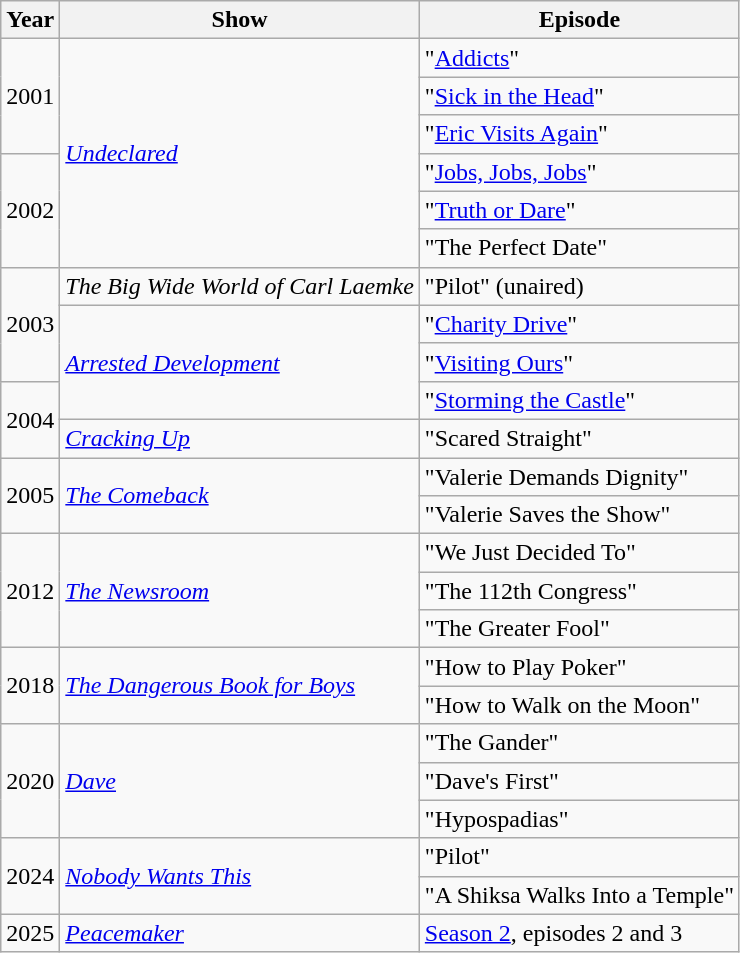<table class="wikitable">
<tr>
<th>Year</th>
<th>Show</th>
<th>Episode</th>
</tr>
<tr>
<td rowspan="3">2001</td>
<td rowspan="6"><em><a href='#'>Undeclared</a></em></td>
<td>"<a href='#'>Addicts</a>"</td>
</tr>
<tr>
<td>"<a href='#'>Sick in the Head</a>"</td>
</tr>
<tr>
<td>"<a href='#'>Eric Visits Again</a>"</td>
</tr>
<tr>
<td rowspan="3">2002</td>
<td>"<a href='#'>Jobs, Jobs, Jobs</a>"</td>
</tr>
<tr>
<td>"<a href='#'>Truth or Dare</a>"</td>
</tr>
<tr>
<td>"The Perfect Date"</td>
</tr>
<tr>
<td rowspan="3">2003</td>
<td><em>The Big Wide World of Carl Laemke</em></td>
<td>"Pilot" (unaired)</td>
</tr>
<tr>
<td rowspan="3"><em><a href='#'>Arrested Development</a></em></td>
<td>"<a href='#'>Charity Drive</a>"</td>
</tr>
<tr>
<td>"<a href='#'>Visiting Ours</a>"</td>
</tr>
<tr>
<td rowspan="2">2004</td>
<td>"<a href='#'>Storming the Castle</a>"</td>
</tr>
<tr>
<td><em><a href='#'>Cracking Up</a></em></td>
<td>"Scared Straight"</td>
</tr>
<tr>
<td rowspan="2">2005</td>
<td rowspan="2"><em><a href='#'>The Comeback</a></em></td>
<td>"Valerie Demands Dignity"</td>
</tr>
<tr>
<td>"Valerie Saves the Show"</td>
</tr>
<tr>
<td rowspan="3">2012</td>
<td rowspan="3"><em><a href='#'>The Newsroom</a></em></td>
<td>"We Just Decided To"</td>
</tr>
<tr>
<td>"The 112th Congress"</td>
</tr>
<tr>
<td>"The Greater Fool"</td>
</tr>
<tr>
<td rowspan="2">2018</td>
<td rowspan="2"><em><a href='#'>The Dangerous Book for Boys</a></em></td>
<td>"How to Play Poker"</td>
</tr>
<tr>
<td>"How to Walk on the Moon"</td>
</tr>
<tr>
<td rowspan="3">2020</td>
<td rowspan="3"><em><a href='#'>Dave</a></em></td>
<td>"The Gander"</td>
</tr>
<tr>
<td>"Dave's First"</td>
</tr>
<tr>
<td>"Hypospadias"</td>
</tr>
<tr>
<td rowspan="2">2024</td>
<td rowspan="2"><em><a href='#'>Nobody Wants This</a></em></td>
<td>"Pilot"</td>
</tr>
<tr>
<td>"A Shiksa Walks Into a Temple"</td>
</tr>
<tr>
<td>2025</td>
<td><a href='#'><em>Peacemaker</em></a></td>
<td><a href='#'>Season 2</a>, episodes 2 and 3</td>
</tr>
</table>
